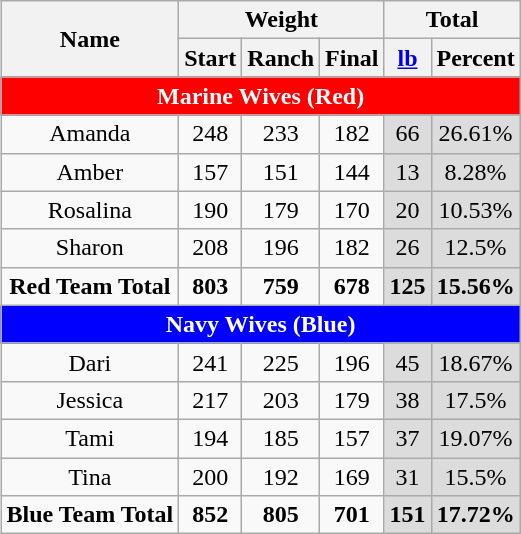<table class="wikitable" style="text-align:center;" align="right">
<tr>
<th rowspan=2>Name</th>
<th colspan=3>Weight</th>
<th colspan=2>Total</th>
</tr>
<tr>
<th>Start</th>
<th>Ranch</th>
<th>Final</th>
<th><a href='#'>lb</a></th>
<th>Percent</th>
</tr>
<tr>
<td colspan=6 style="background-color:red; color:white; font-weight:bold">Marine Wives (Red)</td>
</tr>
<tr>
<td>Amanda</td>
<td>248</td>
<td>233</td>
<td>182</td>
<td bgcolor="gainsboro">66</td>
<td bgcolor="gainsboro">26.61%</td>
</tr>
<tr>
<td>Amber</td>
<td>157</td>
<td>151</td>
<td>144</td>
<td bgcolor="gainsboro">13</td>
<td bgcolor="gainsboro">8.28%</td>
</tr>
<tr>
<td>Rosalina</td>
<td>190</td>
<td>179</td>
<td>170</td>
<td bgcolor="gainsboro">20</td>
<td bgcolor="gainsboro">10.53%</td>
</tr>
<tr>
<td>Sharon</td>
<td>208</td>
<td>196</td>
<td>182</td>
<td bgcolor="gainsboro">26</td>
<td bgcolor="gainsboro">12.5%</td>
</tr>
<tr style="font-weight: bold">
<td>Red Team Total</td>
<td>803</td>
<td>759</td>
<td>678</td>
<td bgcolor="gainsboro">125</td>
<td bgcolor="gainsboro">15.56%</td>
</tr>
<tr>
<td colspan=6 style="background-color:blue; color:white; font-weight:bold">Navy Wives (Blue)</td>
</tr>
<tr>
<td>Dari</td>
<td>241</td>
<td>225</td>
<td>196</td>
<td bgcolor="gainsboro">45</td>
<td bgcolor="gainsboro">18.67%</td>
</tr>
<tr>
<td>Jessica</td>
<td>217</td>
<td>203</td>
<td>179</td>
<td bgcolor="gainsboro">38</td>
<td bgcolor="gainsboro">17.5%</td>
</tr>
<tr>
<td>Tami</td>
<td>194</td>
<td>185</td>
<td>157</td>
<td bgcolor="gainsboro">37</td>
<td bgcolor="gainsboro">19.07%</td>
</tr>
<tr>
<td>Tina</td>
<td>200</td>
<td>192</td>
<td>169</td>
<td bgcolor="gainsboro">31</td>
<td bgcolor="gainsboro">15.5%</td>
</tr>
<tr style="font-weight: bold">
<td>Blue Team Total</td>
<td>852</td>
<td>805</td>
<td>701</td>
<td bgcolor="gainsboro">151</td>
<td bgcolor="gainsboro">17.72%</td>
</tr>
</table>
